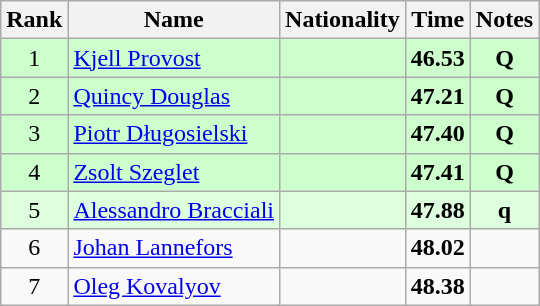<table class="wikitable sortable" style="text-align:center">
<tr>
<th>Rank</th>
<th>Name</th>
<th>Nationality</th>
<th>Time</th>
<th>Notes</th>
</tr>
<tr bgcolor=ccffcc>
<td>1</td>
<td align=left><a href='#'>Kjell Provost</a></td>
<td align=left></td>
<td><strong>46.53</strong></td>
<td><strong>Q</strong></td>
</tr>
<tr bgcolor=ccffcc>
<td>2</td>
<td align=left><a href='#'>Quincy Douglas</a></td>
<td align=left></td>
<td><strong>47.21</strong></td>
<td><strong>Q</strong></td>
</tr>
<tr bgcolor=ccffcc>
<td>3</td>
<td align=left><a href='#'>Piotr Długosielski</a></td>
<td align=left></td>
<td><strong>47.40</strong></td>
<td><strong>Q</strong></td>
</tr>
<tr bgcolor=ccffcc>
<td>4</td>
<td align=left><a href='#'>Zsolt Szeglet</a></td>
<td align=left></td>
<td><strong>47.41</strong></td>
<td><strong>Q</strong></td>
</tr>
<tr bgcolor=ddffdd>
<td>5</td>
<td align=left><a href='#'>Alessandro Bracciali</a></td>
<td align=left></td>
<td><strong>47.88</strong></td>
<td><strong>q</strong></td>
</tr>
<tr>
<td>6</td>
<td align=left><a href='#'>Johan Lannefors</a></td>
<td align=left></td>
<td><strong>48.02</strong></td>
<td></td>
</tr>
<tr>
<td>7</td>
<td align=left><a href='#'>Oleg Kovalyov</a></td>
<td align=left></td>
<td><strong>48.38</strong></td>
<td></td>
</tr>
</table>
